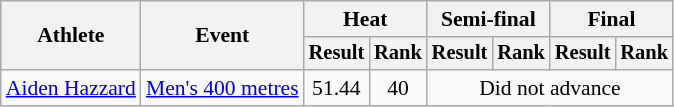<table class=wikitable style=font-size:90%>
<tr>
<th rowspan=2>Athlete</th>
<th rowspan=2>Event</th>
<th colspan=2>Heat</th>
<th colspan=2>Semi-final</th>
<th colspan=2>Final</th>
</tr>
<tr style=font-size:95%>
<th>Result</th>
<th>Rank</th>
<th>Result</th>
<th>Rank</th>
<th>Result</th>
<th>Rank</th>
</tr>
<tr align=center>
<td align=left><a href='#'>Aiden Hazzard</a></td>
<td align=left><a href='#'>Men's 400 metres</a></td>
<td>51.44 </td>
<td>40</td>
<td colspan=4>Did not advance</td>
</tr>
</table>
